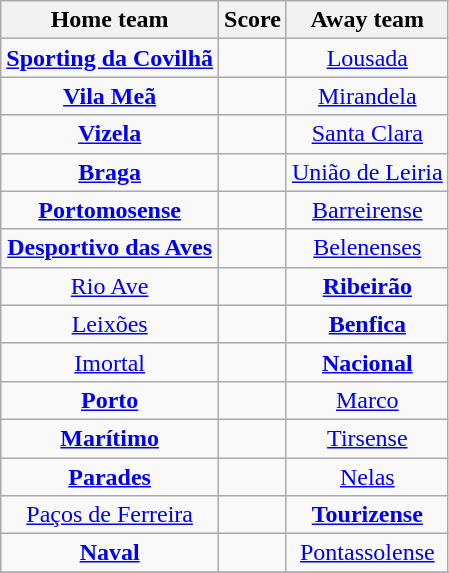<table class="wikitable" style="text-align: center">
<tr>
<th>Home team</th>
<th>Score</th>
<th>Away team</th>
</tr>
<tr>
<td><strong><a href='#'>Sporting da Covilhã</a></strong> </td>
<td></td>
<td><a href='#'>Lousada</a> </td>
</tr>
<tr>
<td><strong><a href='#'>Vila Meã</a></strong> </td>
<td></td>
<td><a href='#'>Mirandela</a> </td>
</tr>
<tr>
<td><strong><a href='#'>Vizela</a></strong> </td>
<td></td>
<td><a href='#'>Santa Clara</a> </td>
</tr>
<tr>
<td><strong><a href='#'>Braga</a></strong> </td>
<td></td>
<td><a href='#'>União de Leiria</a> </td>
</tr>
<tr>
<td><strong><a href='#'>Portomosense</a></strong> </td>
<td></td>
<td><a href='#'>Barreirense</a> </td>
</tr>
<tr>
<td><strong><a href='#'>Desportivo das Aves</a></strong> </td>
<td></td>
<td><a href='#'>Belenenses</a> </td>
</tr>
<tr>
<td><a href='#'>Rio Ave</a> </td>
<td></td>
<td><strong><a href='#'>Ribeirão</a></strong> </td>
</tr>
<tr>
<td><a href='#'>Leixões</a> </td>
<td></td>
<td><strong><a href='#'>Benfica</a></strong> </td>
</tr>
<tr>
<td><a href='#'>Imortal</a> </td>
<td></td>
<td><strong><a href='#'>Nacional</a></strong> </td>
</tr>
<tr>
<td><strong><a href='#'>Porto</a></strong> </td>
<td></td>
<td><a href='#'>Marco</a> </td>
</tr>
<tr>
<td><strong><a href='#'>Marítimo</a></strong> </td>
<td></td>
<td><a href='#'>Tirsense</a> </td>
</tr>
<tr>
<td><strong><a href='#'>Parades</a></strong> </td>
<td></td>
<td><a href='#'>Nelas</a> </td>
</tr>
<tr>
<td><a href='#'>Paços de Ferreira</a> </td>
<td></td>
<td><strong><a href='#'>Tourizense</a></strong> </td>
</tr>
<tr>
<td><strong><a href='#'>Naval</a></strong> </td>
<td></td>
<td><a href='#'>Pontassolense</a> </td>
</tr>
<tr>
</tr>
</table>
